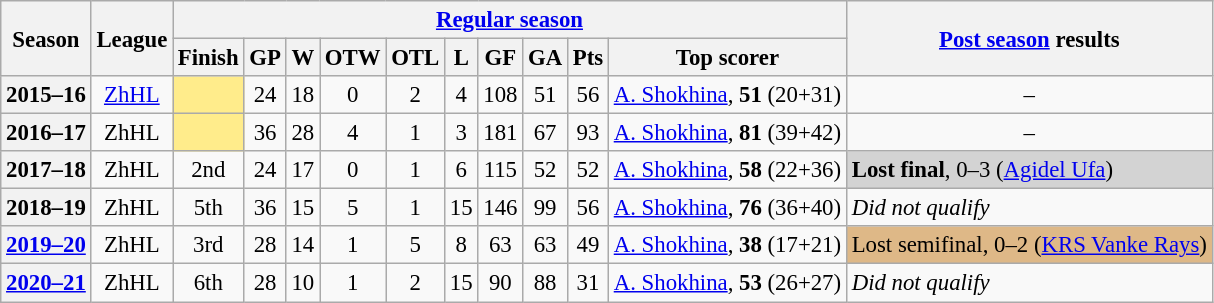<table class="wikitable" style="text-align: center; font-size: 95%">
<tr>
<th rowspan="2">Season</th>
<th rowspan="2">League</th>
<th colspan="10"><a href='#'>Regular season</a></th>
<th rowspan="2"><a href='#'>Post season</a> results</th>
</tr>
<tr>
<th>Finish</th>
<th>GP</th>
<th>W</th>
<th>OTW</th>
<th>OTL</th>
<th>L</th>
<th>GF</th>
<th>GA</th>
<th>Pts</th>
<th>Top scorer</th>
</tr>
<tr>
<th>2015–16</th>
<td><a href='#'>ZhHL</a></td>
<td style="background:#FFEC8B"></td>
<td>24</td>
<td>18</td>
<td>0</td>
<td>2</td>
<td>4</td>
<td>108</td>
<td>51</td>
<td>56</td>
<td align="left"> <a href='#'>A. Shokhina</a>, <strong>51</strong> (20+31)</td>
<td>–</td>
</tr>
<tr>
<th>2016–17</th>
<td>ZhHL</td>
<td style="background:#FFEC8B"></td>
<td>36</td>
<td>28</td>
<td>4</td>
<td>1</td>
<td>3</td>
<td>181</td>
<td>67</td>
<td>93</td>
<td align="left"> <a href='#'>A. Shokhina</a>, <strong>81</strong> (39+42)</td>
<td>–</td>
</tr>
<tr>
<th>2017–18</th>
<td>ZhHL</td>
<td>2nd</td>
<td>24</td>
<td>17</td>
<td>0</td>
<td>1</td>
<td>6</td>
<td>115</td>
<td>52</td>
<td>52</td>
<td align="left"> <a href='#'>A. Shokhina</a>, <strong>58</strong> (22+36)</td>
<td align="left" style="background:#D3D3D3"> <strong>Lost final</strong>, 0–3 (<a href='#'>Agidel Ufa</a>)</td>
</tr>
<tr>
<th>2018–19</th>
<td>ZhHL</td>
<td>5th</td>
<td>36</td>
<td>15</td>
<td>5</td>
<td>1</td>
<td>15</td>
<td>146</td>
<td>99</td>
<td>56</td>
<td align="left"> <a href='#'>A. Shokhina</a>, <strong>76</strong> (36+40)</td>
<td align="left"><em>Did not qualify</em></td>
</tr>
<tr>
<th><a href='#'>2019–20</a></th>
<td>ZhHL</td>
<td>3rd</td>
<td>28</td>
<td>14</td>
<td>1</td>
<td>5</td>
<td>8</td>
<td>63</td>
<td>63</td>
<td>49</td>
<td align="left"> <a href='#'>A. Shokhina</a>, <strong>38</strong> (17+21)</td>
<td align="left" style="background:#DEB887"> Lost semifinal, 0–2 (<a href='#'>KRS Vanke Rays</a>)</td>
</tr>
<tr>
<th><a href='#'>2020–21</a></th>
<td>ZhHL</td>
<td>6th</td>
<td>28</td>
<td>10</td>
<td>1</td>
<td>2</td>
<td>15</td>
<td>90</td>
<td>88</td>
<td>31</td>
<td align="left"> <a href='#'>A. Shokhina</a>, <strong>53</strong> (26+27)</td>
<td align="left"><em>Did not qualify</em></td>
</tr>
</table>
